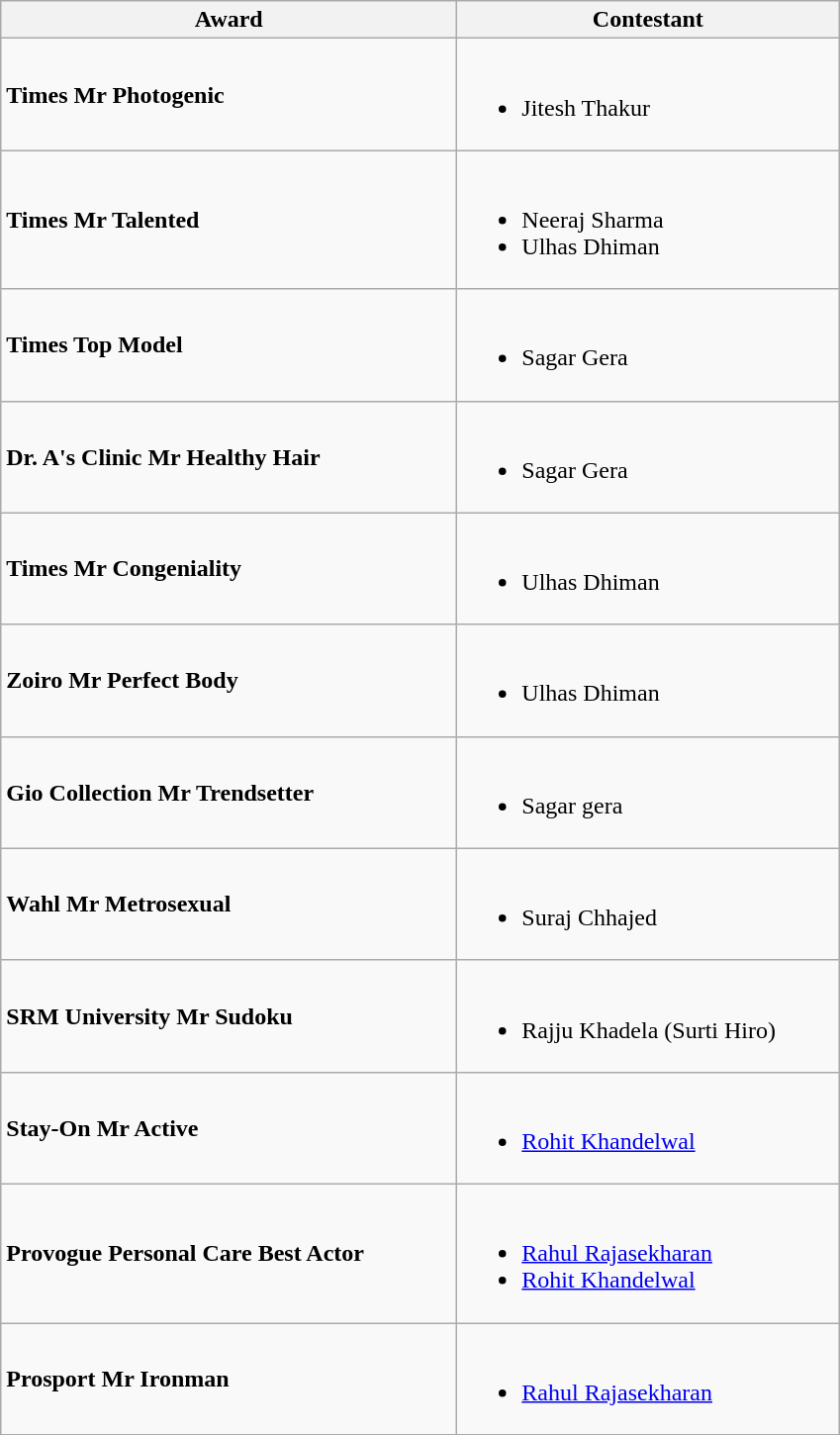<table class="wikitable">
<tr>
<th width="300">Award</th>
<th width="250">Contestant</th>
</tr>
<tr>
<td><strong>Times Mr Photogenic</strong></td>
<td><br><ul><li>Jitesh Thakur</li></ul></td>
</tr>
<tr>
<td><strong>Times Mr Talented</strong></td>
<td><br><ul><li>Neeraj Sharma</li><li>Ulhas Dhiman</li></ul></td>
</tr>
<tr>
<td><strong>Times Top Model</strong></td>
<td><br><ul><li>Sagar Gera</li></ul></td>
</tr>
<tr>
<td><strong>Dr. A's Clinic Mr Healthy Hair</strong></td>
<td><br><ul><li>Sagar Gera</li></ul></td>
</tr>
<tr>
<td><strong>Times Mr Congeniality</strong></td>
<td><br><ul><li>Ulhas Dhiman</li></ul></td>
</tr>
<tr>
<td><strong>Zoiro Mr Perfect Body</strong></td>
<td><br><ul><li>Ulhas Dhiman</li></ul></td>
</tr>
<tr>
<td><strong>Gio Collection Mr Trendsetter</strong></td>
<td><br><ul><li>Sagar gera</li></ul></td>
</tr>
<tr>
<td><strong>Wahl Mr Metrosexual</strong></td>
<td><br><ul><li>Suraj Chhajed</li></ul></td>
</tr>
<tr>
<td><strong>SRM University Mr Sudoku</strong></td>
<td><br><ul><li>Rajju Khadela (Surti Hiro)</li></ul></td>
</tr>
<tr>
<td><strong>Stay-On Mr Active</strong></td>
<td><br><ul><li><a href='#'>Rohit Khandelwal</a></li></ul></td>
</tr>
<tr>
<td><strong>Provogue Personal Care Best Actor</strong></td>
<td><br><ul><li><a href='#'>Rahul Rajasekharan</a></li><li><a href='#'>Rohit Khandelwal</a></li></ul></td>
</tr>
<tr>
<td><strong> Prosport Mr Ironman</strong></td>
<td><br><ul><li><a href='#'>Rahul Rajasekharan</a></li></ul></td>
</tr>
<tr>
</tr>
</table>
